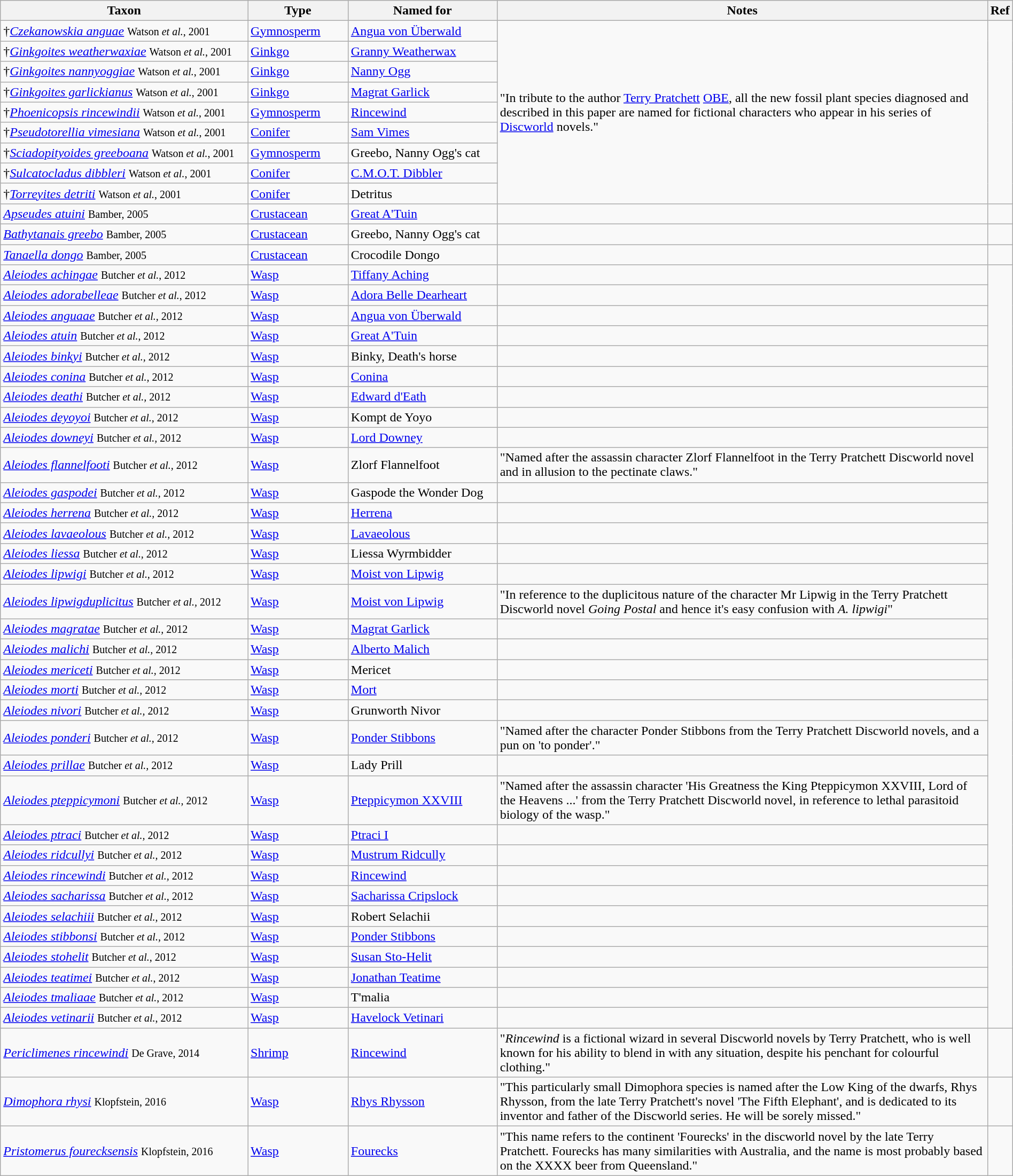<table class="wikitable sortable" width="100%">
<tr>
<th style="width:25%;">Taxon</th>
<th style="width:10%;">Type</th>
<th style="width:15%;">Named for</th>
<th style="width:50%;">Notes</th>
<th class="unsortable">Ref</th>
</tr>
<tr>
<td>†<em><a href='#'>Czekanowskia anguae</a></em> <small>Watson <em>et al.</em>, 2001</small></td>
<td><a href='#'>Gymnosperm</a></td>
<td><a href='#'>Angua von Überwald</a></td>
<td rowspan="9">"In tribute to the author <a href='#'>Terry Pratchett</a> <a href='#'>OBE</a>, all the new fossil plant species diagnosed and described in this paper are named for fictional characters who appear in his series of <a href='#'>Discworld</a> novels."</td>
<td rowspan="9"></td>
</tr>
<tr>
<td>†<em><a href='#'>Ginkgoites weatherwaxiae</a></em> <small>Watson <em>et al.</em>, 2001</small></td>
<td><a href='#'>Ginkgo</a></td>
<td><a href='#'>Granny Weatherwax</a></td>
</tr>
<tr>
<td>†<em><a href='#'>Ginkgoites nannyoggiae</a></em> <small>Watson <em>et al.</em>, 2001</small></td>
<td><a href='#'>Ginkgo</a></td>
<td><a href='#'>Nanny Ogg</a></td>
</tr>
<tr>
<td>†<em><a href='#'>Ginkgoites garlickianus</a></em> <small>Watson <em>et al.</em>, 2001</small></td>
<td><a href='#'>Ginkgo</a></td>
<td><a href='#'>Magrat Garlick</a></td>
</tr>
<tr>
<td>†<em><a href='#'>Phoenicopsis rincewindii</a></em> <small>Watson <em>et al.</em>, 2001</small></td>
<td><a href='#'>Gymnosperm</a></td>
<td><a href='#'>Rincewind</a></td>
</tr>
<tr>
<td>†<em><a href='#'>Pseudotorellia vimesiana</a></em> <small>Watson <em>et al.</em>, 2001</small></td>
<td><a href='#'>Conifer</a></td>
<td><a href='#'>Sam Vimes</a></td>
</tr>
<tr>
<td>†<em><a href='#'>Sciadopityoides greeboana</a></em> <small>Watson <em>et al.</em>, 2001</small></td>
<td><a href='#'>Gymnosperm</a></td>
<td>Greebo, Nanny Ogg's cat</td>
</tr>
<tr>
<td>†<em><a href='#'>Sulcatocladus dibbleri</a></em> <small>Watson <em>et al.</em>, 2001</small></td>
<td><a href='#'>Conifer</a></td>
<td><a href='#'>C.M.O.T. Dibbler</a></td>
</tr>
<tr>
<td>†<em><a href='#'>Torreyites detriti</a></em> <small>Watson <em>et al.</em>, 2001</small></td>
<td><a href='#'>Conifer</a></td>
<td>Detritus</td>
</tr>
<tr>
<td><em><a href='#'>Apseudes atuini</a></em> <small>Bamber, 2005</small></td>
<td><a href='#'>Crustacean</a></td>
<td><a href='#'>Great A'Tuin</a></td>
<td></td>
<td></td>
</tr>
<tr>
<td><em><a href='#'>Bathytanais greebo</a></em> <small>Bamber, 2005</small></td>
<td><a href='#'>Crustacean</a></td>
<td>Greebo, Nanny Ogg's cat</td>
<td></td>
<td></td>
</tr>
<tr>
<td><em><a href='#'>Tanaella dongo</a></em> <small>Bamber, 2005</small></td>
<td><a href='#'>Crustacean</a></td>
<td>Crocodile Dongo</td>
<td></td>
<td></td>
</tr>
<tr>
<td><em><a href='#'>Aleiodes achingae</a></em> <small>Butcher <em>et al.</em>, 2012</small></td>
<td><a href='#'>Wasp</a></td>
<td><a href='#'>Tiffany Aching</a></td>
<td></td>
<td rowspan="34"></td>
</tr>
<tr>
<td><em><a href='#'>Aleiodes adorabelleae</a></em> <small>Butcher <em>et al.</em>, 2012</small></td>
<td><a href='#'>Wasp</a></td>
<td><a href='#'>Adora Belle Dearheart</a></td>
<td></td>
</tr>
<tr>
<td><em><a href='#'>Aleiodes anguaae</a></em> <small>Butcher <em>et al.,</em> 2012</small></td>
<td><a href='#'>Wasp</a></td>
<td><a href='#'>Angua von Überwald</a></td>
<td></td>
</tr>
<tr>
<td><em><a href='#'>Aleiodes atuin</a></em> <small>Butcher <em>et al.</em>, 2012</small></td>
<td><a href='#'>Wasp</a></td>
<td><a href='#'>Great A'Tuin</a></td>
<td></td>
</tr>
<tr>
<td><em><a href='#'>Aleiodes binkyi</a></em> <small>Butcher <em>et al.,</em> 2012</small></td>
<td><a href='#'>Wasp</a></td>
<td>Binky, Death's horse</td>
<td></td>
</tr>
<tr>
<td><em><a href='#'>Aleiodes conina</a></em> <small>Butcher <em>et al.,</em> 2012</small></td>
<td><a href='#'>Wasp</a></td>
<td><a href='#'>Conina</a></td>
<td></td>
</tr>
<tr>
<td><em><a href='#'>Aleiodes deathi</a></em> <small>Butcher <em>et al.,</em> 2012</small></td>
<td><a href='#'>Wasp</a></td>
<td><a href='#'>Edward d'Eath</a></td>
<td></td>
</tr>
<tr>
<td><em><a href='#'>Aleiodes deyoyoi</a></em> <small>Butcher <em>et al.,</em> 2012</small></td>
<td><a href='#'>Wasp</a></td>
<td>Kompt de Yoyo</td>
<td></td>
</tr>
<tr>
<td><em><a href='#'>Aleiodes downeyi</a></em> <small>Butcher <em>et al.,</em> 2012</small></td>
<td><a href='#'>Wasp</a></td>
<td><a href='#'>Lord Downey</a></td>
<td></td>
</tr>
<tr>
<td><em><a href='#'>Aleiodes flannelfooti</a></em> <small>Butcher <em>et al.,</em> 2012</small></td>
<td><a href='#'>Wasp</a></td>
<td>Zlorf Flannelfoot</td>
<td>"Named after the assassin character Zlorf Flannelfoot in the Terry Pratchett Discworld novel and in allusion to the pectinate claws."</td>
</tr>
<tr>
<td><em><a href='#'>Aleiodes gaspodei</a></em> <small>Butcher <em>et al.,</em> 2012</small></td>
<td><a href='#'>Wasp</a></td>
<td>Gaspode the Wonder Dog</td>
<td></td>
</tr>
<tr>
<td><em><a href='#'>Aleiodes herrena</a></em> <small>Butcher <em>et al.,</em> 2012</small></td>
<td><a href='#'>Wasp</a></td>
<td><a href='#'>Herrena</a></td>
<td></td>
</tr>
<tr>
<td><em><a href='#'>Aleiodes lavaeolous</a></em> <small>Butcher <em>et al.,</em> 2012</small></td>
<td><a href='#'>Wasp</a></td>
<td><a href='#'>Lavaeolous</a></td>
<td></td>
</tr>
<tr>
<td><em><a href='#'>Aleiodes liessa</a></em> <small>Butcher <em>et al.,</em> 2012</small></td>
<td><a href='#'>Wasp</a></td>
<td>Liessa Wyrmbidder</td>
<td></td>
</tr>
<tr>
<td><em><a href='#'>Aleiodes lipwigi</a></em> <small>Butcher <em>et al.,</em> 2012</small></td>
<td><a href='#'>Wasp</a></td>
<td><a href='#'>Moist von Lipwig</a></td>
<td></td>
</tr>
<tr>
<td><em><a href='#'>Aleiodes lipwigduplicitus</a></em> <small>Butcher <em>et al.,</em> 2012</small></td>
<td><a href='#'>Wasp</a></td>
<td><a href='#'>Moist von Lipwig</a></td>
<td>"In reference to the duplicitous nature of the character Mr Lipwig in the Terry Pratchett Discworld novel <em>Going Postal</em> and hence it's easy confusion with <em>A. lipwigi</em>"</td>
</tr>
<tr>
<td><em><a href='#'>Aleiodes magratae</a></em> <small>Butcher <em>et al.,</em> 2012</small></td>
<td><a href='#'>Wasp</a></td>
<td><a href='#'>Magrat Garlick</a></td>
<td></td>
</tr>
<tr>
<td><em><a href='#'>Aleiodes malichi</a></em> <small>Butcher <em>et al.,</em> 2012</small></td>
<td><a href='#'>Wasp</a></td>
<td><a href='#'>Alberto Malich</a></td>
<td></td>
</tr>
<tr>
<td><em><a href='#'>Aleiodes mericeti</a></em> <small>Butcher <em>et al.,</em> 2012</small></td>
<td><a href='#'>Wasp</a></td>
<td>Mericet</td>
<td></td>
</tr>
<tr>
<td><em><a href='#'>Aleiodes morti</a></em> <small>Butcher <em>et al.,</em> 2012</small></td>
<td><a href='#'>Wasp</a></td>
<td><a href='#'>Mort</a></td>
<td></td>
</tr>
<tr>
<td><em><a href='#'>Aleiodes nivori</a></em> <small>Butcher <em>et al.,</em> 2012</small></td>
<td><a href='#'>Wasp</a></td>
<td>Grunworth Nivor</td>
<td></td>
</tr>
<tr>
<td><em><a href='#'>Aleiodes ponderi</a></em> <small>Butcher <em>et al.,</em> 2012</small></td>
<td><a href='#'>Wasp</a></td>
<td><a href='#'>Ponder Stibbons</a></td>
<td>"Named after the character Ponder Stibbons from the Terry Pratchett Discworld novels, and a pun on 'to ponder'."</td>
</tr>
<tr>
<td><em><a href='#'>Aleiodes prillae</a></em> <small>Butcher <em>et al.,</em> 2012</small></td>
<td><a href='#'>Wasp</a></td>
<td>Lady Prill</td>
<td></td>
</tr>
<tr>
<td><em><a href='#'>Aleiodes pteppicymoni</a></em> <small>Butcher <em>et al.,</em> 2012</small></td>
<td><a href='#'>Wasp</a></td>
<td><a href='#'>Pteppicymon XXVIII</a></td>
<td>"Named after the assassin character 'His Greatness the King Pteppicymon XXVIII, Lord of the Heavens ...' from the Terry Pratchett Discworld novel, in reference to lethal parasitoid biology of the wasp."</td>
</tr>
<tr>
<td><em><a href='#'>Aleiodes ptraci</a></em> <small>Butcher <em>et al.,</em> 2012</small></td>
<td><a href='#'>Wasp</a></td>
<td><a href='#'>Ptraci I</a></td>
<td></td>
</tr>
<tr>
<td><em><a href='#'>Aleiodes ridcullyi</a></em> <small>Butcher <em>et al.,</em> 2012</small></td>
<td><a href='#'>Wasp</a></td>
<td><a href='#'>Mustrum Ridcully</a></td>
<td></td>
</tr>
<tr>
<td><em><a href='#'>Aleiodes rincewindi</a></em> <small>Butcher <em>et al.,</em> 2012</small></td>
<td><a href='#'>Wasp</a></td>
<td><a href='#'>Rincewind</a></td>
<td></td>
</tr>
<tr>
<td><em><a href='#'>Aleiodes sacharissa</a></em> <small>Butcher <em>et al.,</em> 2012</small></td>
<td><a href='#'>Wasp</a></td>
<td><a href='#'>Sacharissa Cripslock</a></td>
<td></td>
</tr>
<tr>
<td><em><a href='#'>Aleiodes selachiii</a></em> <small>Butcher <em>et al.,</em> 2012</small></td>
<td><a href='#'>Wasp</a></td>
<td>Robert Selachii</td>
<td></td>
</tr>
<tr>
<td><em><a href='#'>Aleiodes stibbonsi</a></em> <small>Butcher <em>et al.,</em> 2012</small></td>
<td><a href='#'>Wasp</a></td>
<td><a href='#'>Ponder Stibbons</a></td>
<td></td>
</tr>
<tr>
<td><em><a href='#'>Aleiodes stohelit</a></em> <small>Butcher <em>et al.</em>, 2012</small></td>
<td><a href='#'>Wasp</a></td>
<td><a href='#'>Susan Sto-Helit</a></td>
<td></td>
</tr>
<tr>
<td><em><a href='#'>Aleiodes teatimei</a></em> <small>Butcher <em>et al.</em>, 2012</small></td>
<td><a href='#'>Wasp</a></td>
<td><a href='#'>Jonathan Teatime</a></td>
<td></td>
</tr>
<tr>
<td><em><a href='#'>Aleiodes tmaliaae</a></em> <small>Butcher <em>et al.</em>, 2012</small></td>
<td><a href='#'>Wasp</a></td>
<td>T'malia</td>
<td></td>
</tr>
<tr>
<td><em><a href='#'>Aleiodes vetinarii</a></em> <small>Butcher <em>et al.</em>, 2012</small></td>
<td><a href='#'>Wasp</a></td>
<td><a href='#'>Havelock Vetinari</a></td>
<td></td>
</tr>
<tr>
<td><em><a href='#'>Periclimenes rincewindi</a></em> <small>De Grave, 2014</small></td>
<td><a href='#'>Shrimp</a></td>
<td><a href='#'>Rincewind</a></td>
<td>"<em>Rincewind</em> is a fictional wizard in several Discworld novels by Terry Pratchett, who is well known for his ability to blend in with any situation, despite his penchant for colourful clothing."</td>
<td></td>
</tr>
<tr>
<td><em><a href='#'>Dimophora rhysi</a></em> <small>Klopfstein, 2016</small></td>
<td><a href='#'>Wasp</a></td>
<td><a href='#'>Rhys Rhysson</a></td>
<td>"This particularly small Dimophora species is named after the Low King of the dwarfs, Rhys Rhysson, from the late Terry Pratchett's novel 'The Fifth Elephant', and is dedicated to its inventor and father of the Discworld series. He will be sorely missed."</td>
<td></td>
</tr>
<tr>
<td><em><a href='#'>Pristomerus fourecksensis</a></em> <small>Klopfstein, 2016</small></td>
<td><a href='#'>Wasp</a></td>
<td><a href='#'>Fourecks</a></td>
<td>"This name refers to the continent 'Fourecks' in the discworld novel by the late Terry Pratchett. Fourecks has many similarities with Australia, and the name is most probably based on the XXXX beer from Queensland."</td>
<td></td>
</tr>
</table>
